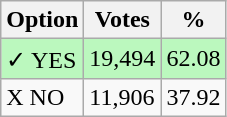<table class="wikitable">
<tr>
<th>Option</th>
<th>Votes</th>
<th>%</th>
</tr>
<tr>
<td style=background:#bbf8be>✓ YES</td>
<td style=background:#bbf8be>19,494</td>
<td style=background:#bbf8be>62.08</td>
</tr>
<tr>
<td>X NO</td>
<td>11,906</td>
<td>37.92</td>
</tr>
</table>
